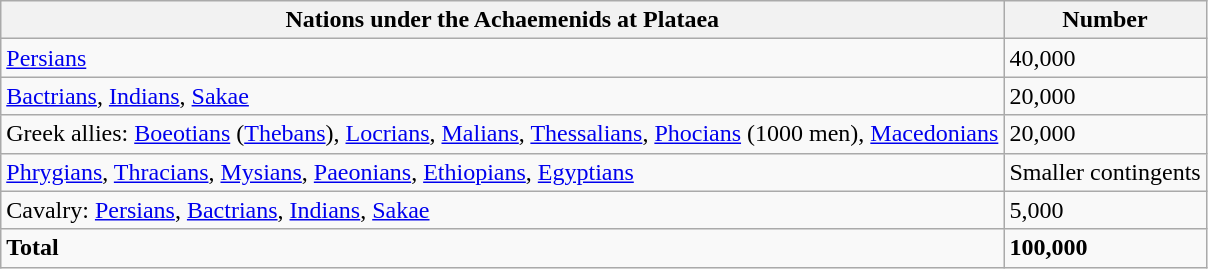<table class=wikitable>
<tr>
<th>Nations under the Achaemenids at Plataea</th>
<th>Number</th>
</tr>
<tr>
<td><a href='#'>Persians</a></td>
<td>40,000</td>
</tr>
<tr>
<td><a href='#'>Bactrians</a>, <a href='#'>Indians</a>, <a href='#'>Sakae</a></td>
<td>20,000</td>
</tr>
<tr>
<td>Greek allies: <a href='#'>Boeotians</a> (<a href='#'>Thebans</a>), <a href='#'>Locrians</a>, <a href='#'>Malians</a>, <a href='#'>Thessalians</a>, <a href='#'>Phocians</a> (1000 men), <a href='#'>Macedonians</a></td>
<td>20,000</td>
</tr>
<tr>
<td><a href='#'>Phrygians</a>, <a href='#'>Thracians</a>, <a href='#'>Mysians</a>, <a href='#'>Paeonians</a>, <a href='#'>Ethiopians</a>, <a href='#'>Egyptians</a></td>
<td>Smaller contingents</td>
</tr>
<tr>
<td>Cavalry: <a href='#'>Persians</a>, <a href='#'>Bactrians</a>, <a href='#'>Indians</a>, <a href='#'>Sakae</a></td>
<td>5,000</td>
</tr>
<tr>
<td><strong>Total</strong></td>
<td><strong>100,000</strong></td>
</tr>
</table>
